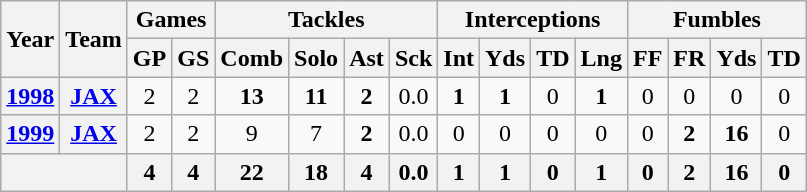<table class="wikitable" style="text-align:center">
<tr>
<th rowspan="2">Year</th>
<th rowspan="2">Team</th>
<th colspan="2">Games</th>
<th colspan="4">Tackles</th>
<th colspan="4">Interceptions</th>
<th colspan="4">Fumbles</th>
</tr>
<tr>
<th>GP</th>
<th>GS</th>
<th>Comb</th>
<th>Solo</th>
<th>Ast</th>
<th>Sck</th>
<th>Int</th>
<th>Yds</th>
<th>TD</th>
<th>Lng</th>
<th>FF</th>
<th>FR</th>
<th>Yds</th>
<th>TD</th>
</tr>
<tr>
<th><a href='#'>1998</a></th>
<th><a href='#'>JAX</a></th>
<td>2</td>
<td>2</td>
<td><strong>13</strong></td>
<td><strong>11</strong></td>
<td><strong>2</strong></td>
<td>0.0</td>
<td><strong>1</strong></td>
<td><strong>1</strong></td>
<td>0</td>
<td><strong>1</strong></td>
<td>0</td>
<td>0</td>
<td>0</td>
<td>0</td>
</tr>
<tr>
<th><a href='#'>1999</a></th>
<th><a href='#'>JAX</a></th>
<td>2</td>
<td>2</td>
<td>9</td>
<td>7</td>
<td><strong>2</strong></td>
<td>0.0</td>
<td>0</td>
<td>0</td>
<td>0</td>
<td>0</td>
<td>0</td>
<td><strong>2</strong></td>
<td><strong>16</strong></td>
<td>0</td>
</tr>
<tr>
<th colspan="2"></th>
<th>4</th>
<th>4</th>
<th>22</th>
<th>18</th>
<th>4</th>
<th>0.0</th>
<th>1</th>
<th>1</th>
<th>0</th>
<th>1</th>
<th>0</th>
<th>2</th>
<th>16</th>
<th>0</th>
</tr>
</table>
